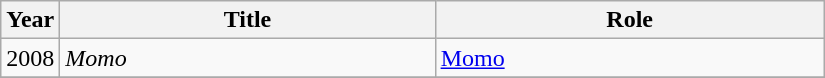<table class="wikitable" style="width:550px">
<tr>
<th width=10>Year</th>
<th>Title</th>
<th>Role</th>
</tr>
<tr>
<td>2008</td>
<td><em>Momo</em></td>
<td><a href='#'>Momo</a></td>
</tr>
<tr>
</tr>
</table>
